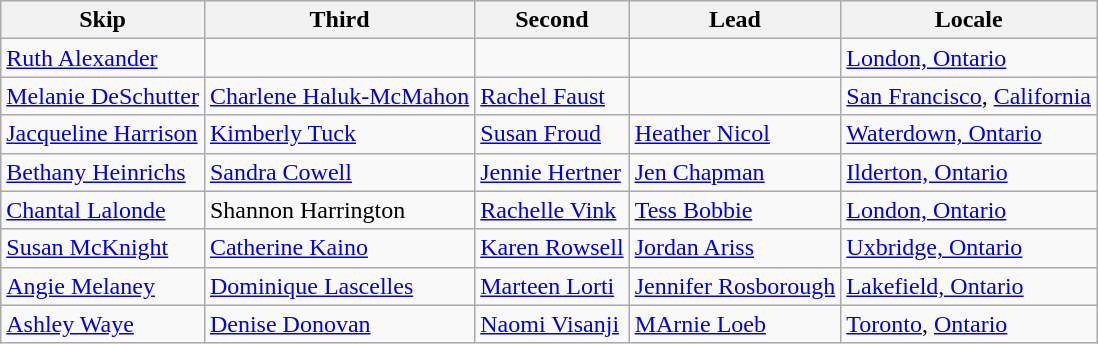<table class=wikitable>
<tr>
<th>Skip</th>
<th>Third</th>
<th>Second</th>
<th>Lead</th>
<th>Locale</th>
</tr>
<tr>
<td><a href='#'> Ruth Alexander</a></td>
<td></td>
<td></td>
<td></td>
<td> <a href='#'>London, Ontario</a></td>
</tr>
<tr>
<td><a href='#'>Melanie DeSchutter</a></td>
<td><a href='#'>Charlene Haluk-McMahon</a></td>
<td><a href='#'>Rachel Faust</a></td>
<td></td>
<td> <a href='#'>San Francisco</a>, <a href='#'>California</a></td>
</tr>
<tr>
<td><a href='#'>Jacqueline Harrison</a></td>
<td><a href='#'>Kimberly Tuck</a></td>
<td><a href='#'>Susan Froud</a></td>
<td><a href='#'> Heather Nicol</a></td>
<td> <a href='#'>Waterdown, Ontario</a></td>
</tr>
<tr>
<td><a href='#'>Bethany Heinrichs</a></td>
<td><a href='#'>Sandra Cowell</a></td>
<td><a href='#'>Jennie Hertner</a></td>
<td><a href='#'>Jen Chapman</a></td>
<td> <a href='#'>Ilderton, Ontario</a></td>
</tr>
<tr>
<td><a href='#'>Chantal Lalonde</a></td>
<td>Shannon Harrington</td>
<td><a href='#'>Rachelle Vink</a></td>
<td><a href='#'>Tess Bobbie</a></td>
<td> <a href='#'>London, Ontario</a></td>
</tr>
<tr>
<td><a href='#'>Susan McKnight</a></td>
<td><a href='#'>Catherine Kaino</a></td>
<td><a href='#'>Karen Rowsell</a></td>
<td><a href='#'>Jordan Ariss</a></td>
<td> <a href='#'>Uxbridge, Ontario</a></td>
</tr>
<tr>
<td><a href='#'>Angie Melaney</a></td>
<td><a href='#'>Dominique Lascelles</a></td>
<td><a href='#'>Marteen Lorti</a></td>
<td><a href='#'>Jennifer Rosborough</a></td>
<td> <a href='#'>Lakefield, Ontario</a></td>
</tr>
<tr>
<td><a href='#'>Ashley Waye</a></td>
<td><a href='#'>Denise Donovan</a></td>
<td><a href='#'>Naomi Visanji</a></td>
<td><a href='#'>MArnie Loeb</a></td>
<td> <a href='#'>Toronto</a>, <a href='#'>Ontario</a></td>
</tr>
</table>
